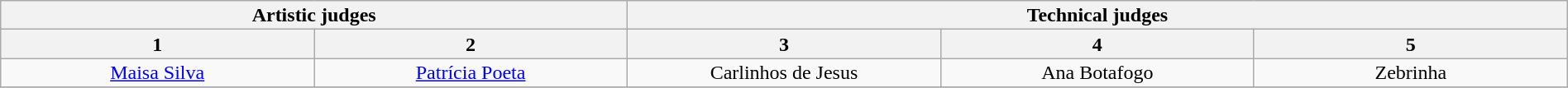<table class="wikitable" style="font-size:100%; line-height:16px; text-align:center" width="100%">
<tr>
<th colspan=2>Artistic judges</th>
<th colspan=3>Technical judges</th>
</tr>
<tr>
<th width="20.0%">1</th>
<th width="20.0%">2</th>
<th width="20.0%">3</th>
<th width="20.0%">4</th>
<th width="20.0%">5</th>
</tr>
<tr>
<td><a href='#'>Maisa Silva</a></td>
<td><a href='#'>Patrícia Poeta</a></td>
<td>Carlinhos de Jesus</td>
<td>Ana Botafogo</td>
<td>Zebrinha</td>
</tr>
<tr>
</tr>
</table>
